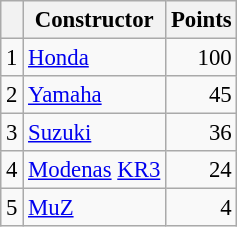<table class="wikitable" style="font-size: 95%;">
<tr>
<th></th>
<th>Constructor</th>
<th>Points</th>
</tr>
<tr>
<td align=center>1</td>
<td> <a href='#'>Honda</a></td>
<td align=right>100</td>
</tr>
<tr>
<td align=center>2</td>
<td> <a href='#'>Yamaha</a></td>
<td align=right>45</td>
</tr>
<tr>
<td align=center>3</td>
<td> <a href='#'>Suzuki</a></td>
<td align=right>36</td>
</tr>
<tr>
<td align=center>4</td>
<td> <a href='#'>Modenas</a> <a href='#'>KR3</a></td>
<td align=right>24</td>
</tr>
<tr>
<td align=center>5</td>
<td> <a href='#'>MuZ</a></td>
<td align=right>4</td>
</tr>
</table>
